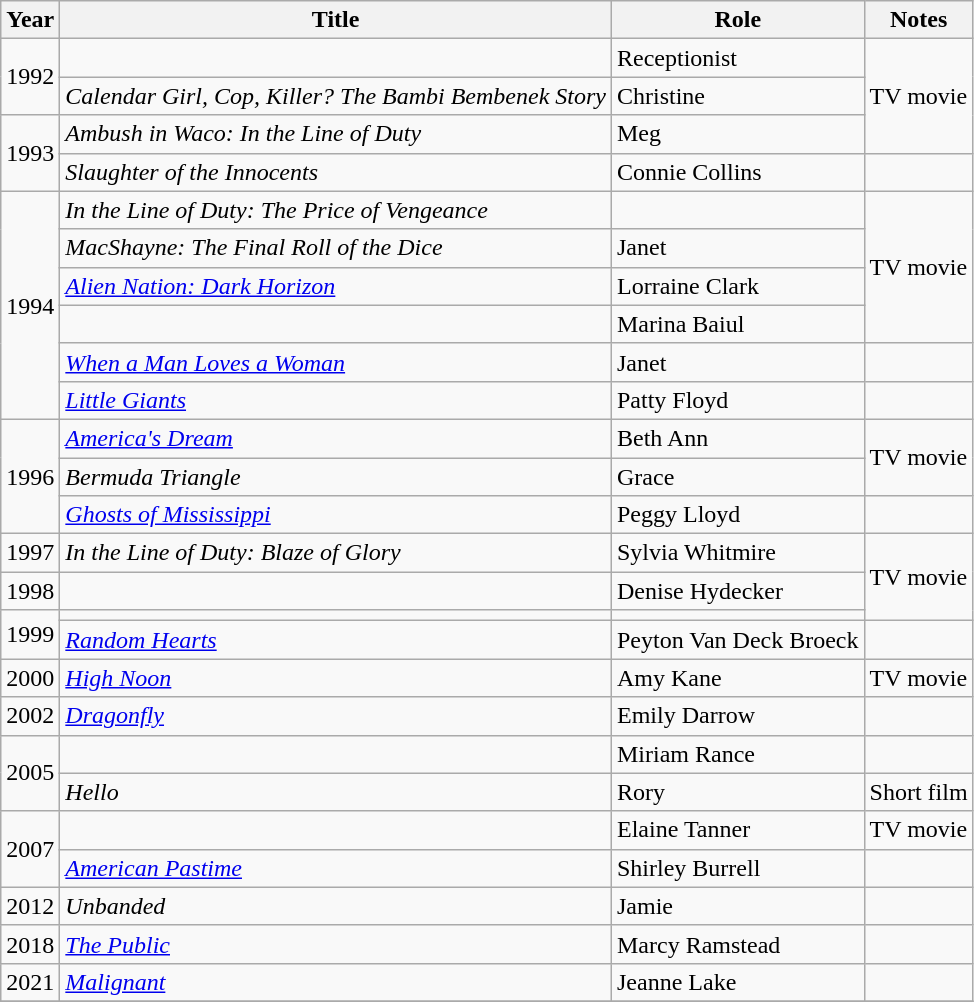<table class="wikitable sortable">
<tr>
<th>Year</th>
<th>Title</th>
<th>Role</th>
<th class="unsortable">Notes</th>
</tr>
<tr>
<td rowspan=2>1992</td>
<td><em></em></td>
<td>Receptionist</td>
<td rowspan=3>TV movie</td>
</tr>
<tr>
<td><em>Calendar Girl, Cop, Killer? The Bambi Bembenek Story</em></td>
<td>Christine</td>
</tr>
<tr>
<td rowspan=2>1993</td>
<td><em>Ambush in Waco: In the Line of Duty</em></td>
<td>Meg</td>
</tr>
<tr>
<td><em>Slaughter of the Innocents</em></td>
<td>Connie Collins</td>
<td></td>
</tr>
<tr>
<td rowspan=6>1994</td>
<td><em>In the Line of Duty: The Price of Vengeance</em></td>
<td></td>
<td rowspan=4>TV movie</td>
</tr>
<tr>
<td><em>MacShayne: The Final Roll of the Dice</em></td>
<td>Janet</td>
</tr>
<tr>
<td><em><a href='#'>Alien Nation: Dark Horizon</a></em></td>
<td>Lorraine Clark</td>
</tr>
<tr>
<td><em></em></td>
<td>Marina Baiul</td>
</tr>
<tr>
<td><em><a href='#'>When a Man Loves a Woman</a></em></td>
<td>Janet</td>
<td></td>
</tr>
<tr>
<td><em><a href='#'>Little Giants</a></em></td>
<td>Patty Floyd</td>
<td></td>
</tr>
<tr>
<td rowspan=3>1996</td>
<td><em><a href='#'>America's Dream</a></em></td>
<td>Beth Ann</td>
<td rowspan=2>TV movie</td>
</tr>
<tr>
<td><em>Bermuda Triangle</em></td>
<td>Grace</td>
</tr>
<tr>
<td><em><a href='#'>Ghosts of Mississippi</a></em></td>
<td>Peggy Lloyd</td>
<td></td>
</tr>
<tr>
<td>1997</td>
<td><em>In the Line of Duty: Blaze of Glory</em></td>
<td>Sylvia Whitmire</td>
<td rowspan=3>TV movie</td>
</tr>
<tr>
<td>1998</td>
<td><em></em></td>
<td>Denise Hydecker</td>
</tr>
<tr>
<td rowspan=2>1999</td>
<td><em></em></td>
<td></td>
</tr>
<tr>
<td><em><a href='#'>Random Hearts</a></em></td>
<td>Peyton Van Deck Broeck</td>
<td></td>
</tr>
<tr>
<td>2000</td>
<td><em><a href='#'>High Noon</a></em></td>
<td>Amy Kane</td>
<td>TV movie</td>
</tr>
<tr>
<td>2002</td>
<td><em><a href='#'>Dragonfly</a></em></td>
<td>Emily Darrow</td>
<td></td>
</tr>
<tr>
<td rowspan=2>2005</td>
<td><em></em></td>
<td>Miriam Rance</td>
<td></td>
</tr>
<tr>
<td><em>Hello</em></td>
<td>Rory</td>
<td>Short film</td>
</tr>
<tr>
<td rowspan=2>2007</td>
<td><em></em></td>
<td>Elaine Tanner</td>
<td>TV movie</td>
</tr>
<tr>
<td><em><a href='#'>American Pastime</a></em></td>
<td>Shirley Burrell</td>
<td></td>
</tr>
<tr>
<td>2012</td>
<td><em>Unbanded</em></td>
<td>Jamie</td>
<td></td>
</tr>
<tr>
<td>2018</td>
<td><em><a href='#'>The Public</a></em></td>
<td>Marcy Ramstead</td>
<td></td>
</tr>
<tr>
<td>2021</td>
<td><em><a href='#'>Malignant</a></em></td>
<td>Jeanne Lake</td>
<td></td>
</tr>
<tr>
</tr>
</table>
